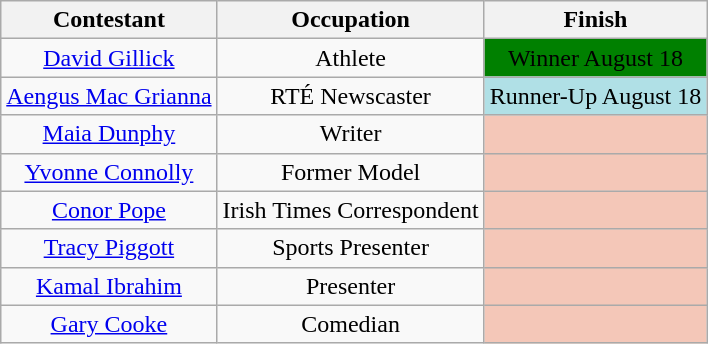<table class="wikitable sortable" style="text-align:center">
<tr>
<th>Contestant</th>
<th>Occupation</th>
<th>Finish</th>
</tr>
<tr>
<td><a href='#'>David Gillick</a></td>
<td>Athlete</td>
<td style="background:green;"><span>Winner August 18</span></td>
</tr>
<tr>
<td><a href='#'>Aengus Mac Grianna</a></td>
<td>RTÉ Newscaster</td>
<td style="background:#B0E0E6;">Runner-Up August 18</td>
</tr>
<tr>
<td><a href='#'>Maia Dunphy</a></td>
<td>Writer</td>
<td style="background:#f4c7b8; text-align:center;"></td>
</tr>
<tr>
<td><a href='#'>Yvonne Connolly</a></td>
<td>Former Model</td>
<td style="background:#f4c7b8; text-align:center;"></td>
</tr>
<tr>
<td><a href='#'>Conor Pope</a></td>
<td>Irish Times Correspondent</td>
<td style="background:#f4c7b8; text-align:center;"></td>
</tr>
<tr>
<td><a href='#'>Tracy Piggott</a></td>
<td>Sports Presenter</td>
<td style="background:#f4c7b8; text-align:center;"></td>
</tr>
<tr>
<td><a href='#'>Kamal Ibrahim</a></td>
<td>Presenter</td>
<td style="background:#f4c7b8; text-align:center;"></td>
</tr>
<tr>
<td><a href='#'>Gary Cooke</a></td>
<td>Comedian</td>
<td style="background:#f4c7b8; text-align:center;"></td>
</tr>
</table>
